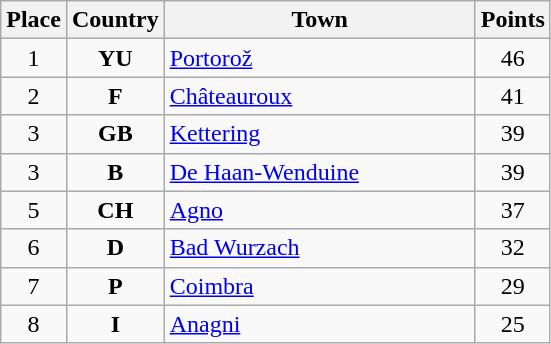<table class="wikitable">
<tr>
<th width="25">Place</th>
<th width="25">Country</th>
<th width="200">Town</th>
<th width="25">Points</th>
</tr>
<tr>
<td align="center">1</td>
<td align="center"><strong>YU</strong></td>
<td align="left"><a href='#'>Portorož</a></td>
<td align="center">46</td>
</tr>
<tr>
<td align="center">2</td>
<td align="center"><strong>F</strong></td>
<td align="left"><a href='#'>Châteauroux</a></td>
<td align="center">41</td>
</tr>
<tr>
<td align="center">3</td>
<td align="center"><strong>GB</strong></td>
<td align="left"><a href='#'>Kettering</a></td>
<td align="center">39</td>
</tr>
<tr>
<td align="center">3</td>
<td align="center"><strong>B</strong></td>
<td align="left"><a href='#'>De Haan-Wenduine</a></td>
<td align="center">39</td>
</tr>
<tr>
<td align="center">5</td>
<td align="center"><strong>CH</strong></td>
<td align="left"><a href='#'>Agno</a></td>
<td align="center">37</td>
</tr>
<tr>
<td align="center">6</td>
<td align="center"><strong>D</strong></td>
<td align="left"><a href='#'>Bad Wurzach</a></td>
<td align="center">32</td>
</tr>
<tr>
<td align="center">7</td>
<td align="center"><strong>P</strong></td>
<td align="left"><a href='#'>Coimbra</a></td>
<td align="center">29</td>
</tr>
<tr>
<td align="center">8</td>
<td align="center"><strong>I</strong></td>
<td align="left"><a href='#'>Anagni</a></td>
<td align="center">25</td>
</tr>
</table>
